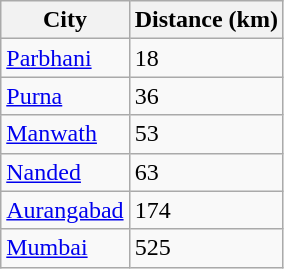<table class="wikitable">
<tr>
<th>City</th>
<th>Distance (km)</th>
</tr>
<tr>
<td><a href='#'>Parbhani</a></td>
<td>18</td>
</tr>
<tr>
<td><a href='#'>Purna</a></td>
<td>36</td>
</tr>
<tr>
<td><a href='#'>Manwath</a></td>
<td>53</td>
</tr>
<tr>
<td><a href='#'>Nanded</a></td>
<td>63</td>
</tr>
<tr>
<td><a href='#'>Aurangabad</a></td>
<td>174</td>
</tr>
<tr>
<td><a href='#'>Mumbai</a></td>
<td>525</td>
</tr>
</table>
